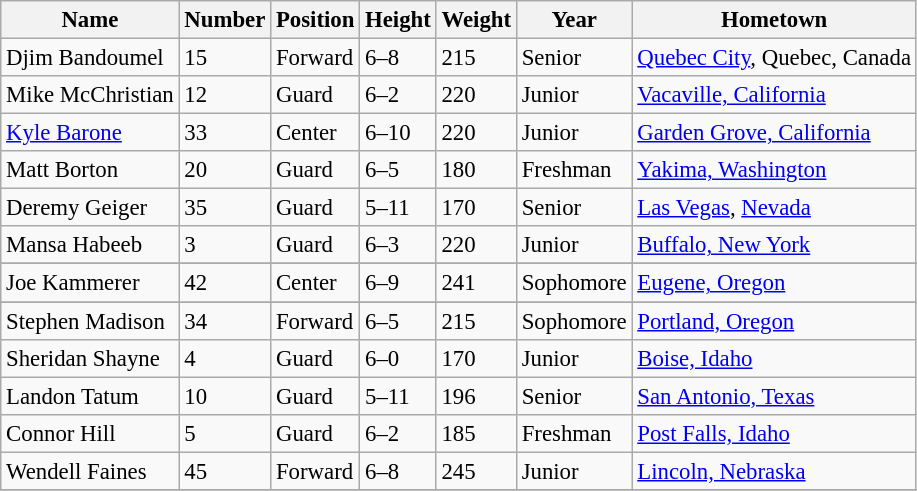<table class="wikitable" style="font-size: 95%;">
<tr>
<th>Name</th>
<th>Number</th>
<th>Position</th>
<th>Height</th>
<th>Weight</th>
<th>Year</th>
<th>Hometown</th>
</tr>
<tr>
<td>Djim Bandoumel</td>
<td>15</td>
<td>Forward</td>
<td>6–8</td>
<td>215</td>
<td>Senior</td>
<td><a href='#'>Quebec City</a>, Quebec, Canada</td>
</tr>
<tr>
<td>Mike McChristian</td>
<td>12</td>
<td>Guard</td>
<td>6–2</td>
<td>220</td>
<td>Junior</td>
<td><a href='#'>Vacaville, California</a></td>
</tr>
<tr>
<td><a href='#'>Kyle Barone</a></td>
<td>33</td>
<td>Center</td>
<td>6–10</td>
<td>220</td>
<td>Junior</td>
<td><a href='#'>Garden Grove, California</a></td>
</tr>
<tr>
<td>Matt Borton</td>
<td>20</td>
<td>Guard</td>
<td>6–5</td>
<td>180</td>
<td>Freshman</td>
<td><a href='#'>Yakima, Washington</a></td>
</tr>
<tr>
<td>Deremy Geiger</td>
<td>35</td>
<td>Guard</td>
<td>5–11</td>
<td>170</td>
<td>Senior</td>
<td><a href='#'>Las Vegas</a>, <a href='#'>Nevada</a></td>
</tr>
<tr>
<td>Mansa Habeeb</td>
<td>3</td>
<td>Guard</td>
<td>6–3</td>
<td>220</td>
<td>Junior</td>
<td><a href='#'>Buffalo, New York</a></td>
</tr>
<tr>
</tr>
<tr>
<td>Joe Kammerer</td>
<td>42</td>
<td>Center</td>
<td>6–9</td>
<td>241</td>
<td>Sophomore</td>
<td><a href='#'>Eugene, Oregon</a></td>
</tr>
<tr>
</tr>
<tr>
<td>Stephen Madison</td>
<td>34</td>
<td>Forward</td>
<td>6–5</td>
<td>215</td>
<td>Sophomore</td>
<td><a href='#'>Portland, Oregon</a></td>
</tr>
<tr>
<td>Sheridan Shayne</td>
<td>4</td>
<td>Guard</td>
<td>6–0</td>
<td>170</td>
<td>Junior</td>
<td><a href='#'>Boise, Idaho</a></td>
</tr>
<tr>
<td>Landon Tatum</td>
<td>10</td>
<td>Guard</td>
<td>5–11</td>
<td>196</td>
<td>Senior</td>
<td><a href='#'>San Antonio, Texas</a></td>
</tr>
<tr>
<td>Connor Hill</td>
<td>5</td>
<td>Guard</td>
<td>6–2</td>
<td>185</td>
<td>Freshman</td>
<td><a href='#'>Post Falls, Idaho</a></td>
</tr>
<tr>
<td>Wendell Faines</td>
<td>45</td>
<td>Forward</td>
<td>6–8</td>
<td>245</td>
<td>Junior</td>
<td><a href='#'>Lincoln, Nebraska</a></td>
</tr>
<tr>
</tr>
</table>
